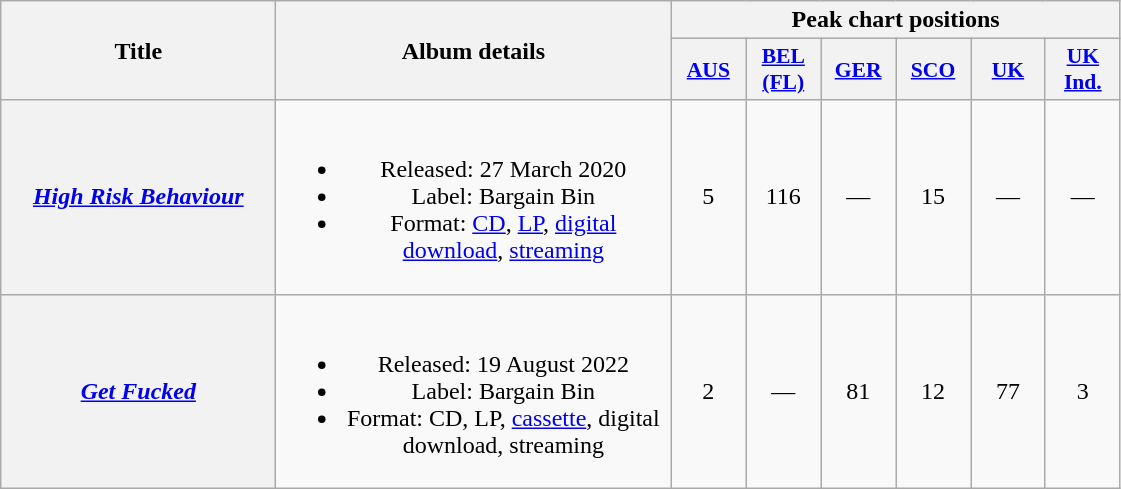<table class="wikitable plainrowheaders" style="text-align:center;">
<tr>
<th scope="col" rowspan="2" style="width:11em;">Title</th>
<th scope="col" rowspan="2" style="width:16em;">Album details</th>
<th scope="col" colspan="6">Peak chart positions</th>
</tr>
<tr>
<th scope="col" style="width:3em;font-size:90%;"><a href='#'>AUS</a><br></th>
<th scope="col" style="width:3em;font-size:90%;"><a href='#'>BEL<br>(FL)</a><br></th>
<th scope="col" style="width:3em;font-size:90%;"><a href='#'>GER</a><br></th>
<th scope="col" style="width:3em;font-size:90%;"><a href='#'>SCO</a><br></th>
<th scope="col" style="width:3em;font-size:90%;"><a href='#'>UK</a><br></th>
<th scope="col" style="width:3em;font-size:90%;"><a href='#'>UK Ind.</a><br></th>
</tr>
<tr>
<th scope="row"><em><a href='#'>High Risk Behaviour</a></em></th>
<td><br><ul><li>Released: 27 March 2020</li><li>Label: Bargain Bin</li><li>Format: <a href='#'>CD</a>, <a href='#'>LP</a>, <a href='#'>digital download</a>, <a href='#'>streaming</a></li></ul></td>
<td>5</td>
<td>116</td>
<td>—</td>
<td>15</td>
<td>—</td>
<td>—</td>
</tr>
<tr>
<th scope="row"><em><a href='#'>Get Fucked</a></em></th>
<td><br><ul><li>Released: 19 August 2022</li><li>Label: Bargain Bin</li><li>Format: CD, LP, <a href='#'>cassette</a>, digital download, streaming</li></ul></td>
<td>2</td>
<td>—</td>
<td>81</td>
<td>12</td>
<td>77</td>
<td>3</td>
</tr>
</table>
